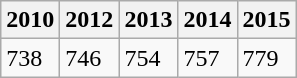<table class="wikitable">
<tr>
<th>2010</th>
<th>2012 </th>
<th>2013 </th>
<th>2014</th>
<th>2015 </th>
</tr>
<tr>
<td>738</td>
<td>746</td>
<td>754</td>
<td>757</td>
<td>779</td>
</tr>
</table>
